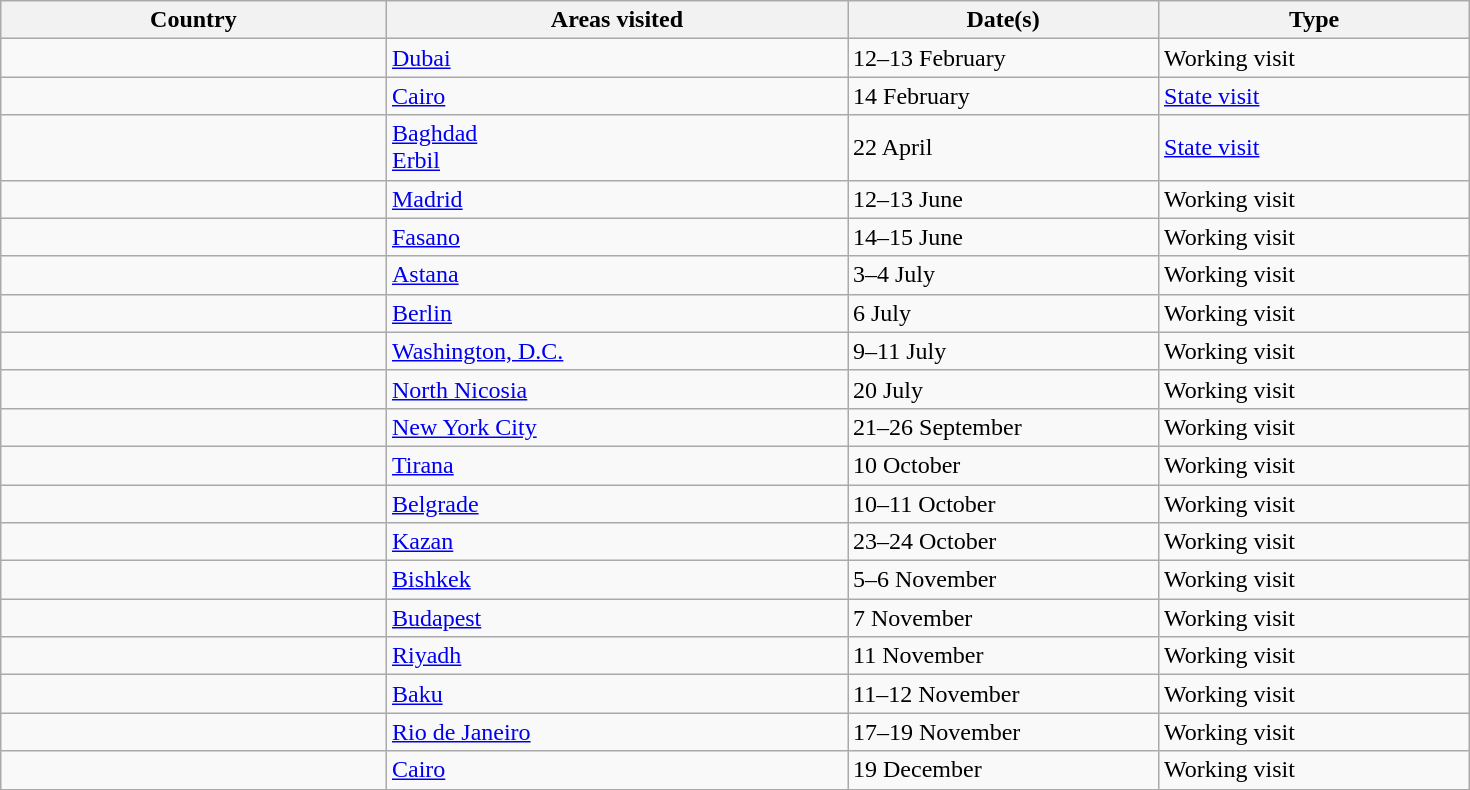<table class="wikitable" style="margin: 1em auto 1em auto">
<tr>
<th width=250>Country</th>
<th width=300>Areas visited</th>
<th width=200>Date(s)</th>
<th width=200>Type</th>
</tr>
<tr>
<td></td>
<td><a href='#'>Dubai</a></td>
<td>12–13 February</td>
<td>Working visit</td>
</tr>
<tr>
<td></td>
<td><a href='#'>Cairo</a></td>
<td>14 February</td>
<td><a href='#'>State visit</a></td>
</tr>
<tr>
<td></td>
<td><a href='#'>Baghdad</a><br><a href='#'>Erbil</a></td>
<td>22 April</td>
<td><a href='#'>State visit</a></td>
</tr>
<tr>
<td></td>
<td><a href='#'>Madrid</a></td>
<td>12–13 June</td>
<td>Working visit</td>
</tr>
<tr>
<td></td>
<td><a href='#'>Fasano</a></td>
<td>14–15 June</td>
<td>Working visit</td>
</tr>
<tr>
<td></td>
<td><a href='#'>Astana</a></td>
<td>3–4 July</td>
<td>Working visit</td>
</tr>
<tr>
<td></td>
<td><a href='#'>Berlin</a></td>
<td>6 July</td>
<td>Working visit</td>
</tr>
<tr>
<td></td>
<td><a href='#'>Washington, D.C.</a></td>
<td>9–11 July</td>
<td>Working visit</td>
</tr>
<tr>
<td></td>
<td><a href='#'>North Nicosia</a></td>
<td>20 July</td>
<td>Working visit</td>
</tr>
<tr>
<td></td>
<td><a href='#'>New York City</a></td>
<td>21–26 September</td>
<td>Working visit</td>
</tr>
<tr>
<td></td>
<td><a href='#'>Tirana</a></td>
<td>10 October</td>
<td>Working visit</td>
</tr>
<tr>
<td></td>
<td><a href='#'>Belgrade</a></td>
<td>10–11 October</td>
<td>Working visit</td>
</tr>
<tr>
<td></td>
<td><a href='#'>Kazan</a></td>
<td>23–24 October</td>
<td>Working visit</td>
</tr>
<tr>
<td></td>
<td><a href='#'>Bishkek</a></td>
<td>5–6 November</td>
<td>Working visit</td>
</tr>
<tr>
<td></td>
<td><a href='#'>Budapest</a></td>
<td>7 November</td>
<td>Working visit</td>
</tr>
<tr>
<td></td>
<td><a href='#'>Riyadh</a></td>
<td>11 November</td>
<td>Working visit</td>
</tr>
<tr>
<td></td>
<td><a href='#'>Baku</a></td>
<td>11–12 November</td>
<td>Working visit</td>
</tr>
<tr>
<td></td>
<td><a href='#'>Rio de Janeiro</a></td>
<td>17–19 November</td>
<td>Working visit</td>
</tr>
<tr>
<td></td>
<td><a href='#'>Cairo</a></td>
<td>19 December</td>
<td>Working visit</td>
</tr>
</table>
